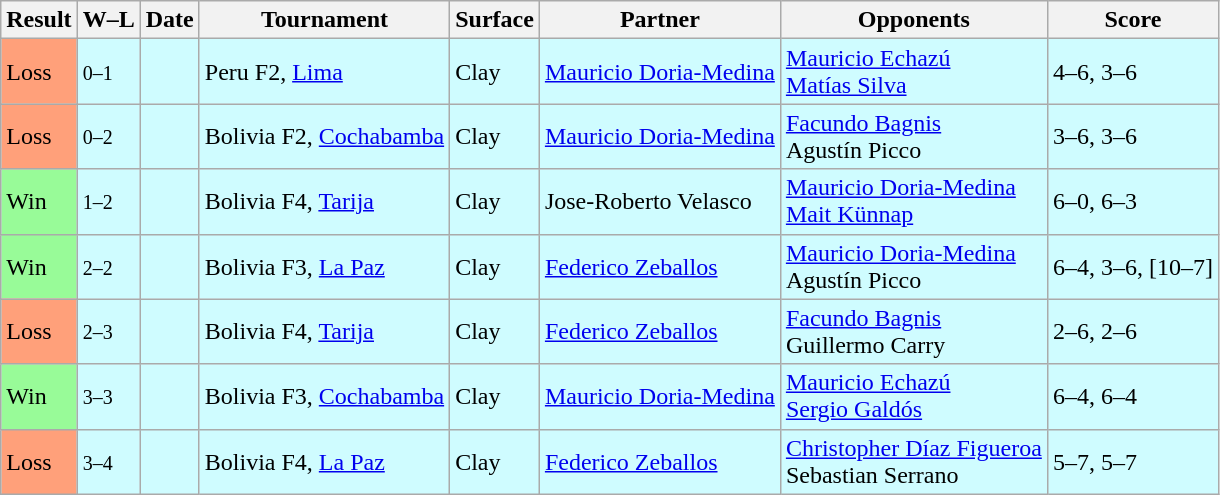<table class="sortable wikitable">
<tr>
<th>Result</th>
<th class="unsortable">W–L</th>
<th>Date</th>
<th>Tournament</th>
<th>Surface</th>
<th>Partner</th>
<th>Opponents</th>
<th class="unsortable">Score</th>
</tr>
<tr style="background:#cffcff;">
<td style="background:#ffa07a;">Loss</td>
<td><small>0–1</small></td>
<td></td>
<td>Peru F2, <a href='#'>Lima</a></td>
<td>Clay</td>
<td> <a href='#'>Mauricio Doria-Medina</a></td>
<td> <a href='#'>Mauricio Echazú</a> <br>  <a href='#'>Matías Silva</a></td>
<td>4–6, 3–6</td>
</tr>
<tr style="background:#cffcff;">
<td style="background:#ffa07a;">Loss</td>
<td><small>0–2</small></td>
<td></td>
<td>Bolivia F2, <a href='#'>Cochabamba</a></td>
<td>Clay</td>
<td> <a href='#'>Mauricio Doria-Medina</a></td>
<td> <a href='#'>Facundo Bagnis</a> <br>  Agustín Picco</td>
<td>3–6, 3–6</td>
</tr>
<tr style="background:#cffcff;">
<td style="background:#98fb98;">Win</td>
<td><small>1–2</small></td>
<td></td>
<td>Bolivia F4, <a href='#'>Tarija</a></td>
<td>Clay</td>
<td> Jose-Roberto Velasco</td>
<td> <a href='#'>Mauricio Doria-Medina</a> <br>  <a href='#'>Mait Künnap</a></td>
<td>6–0, 6–3</td>
</tr>
<tr style="background:#cffcff;">
<td style="background:#98fb98;">Win</td>
<td><small>2–2</small></td>
<td></td>
<td>Bolivia F3, <a href='#'>La Paz</a></td>
<td>Clay</td>
<td> <a href='#'>Federico Zeballos</a></td>
<td> <a href='#'>Mauricio Doria-Medina</a> <br>  Agustín Picco</td>
<td>6–4, 3–6, [10–7]</td>
</tr>
<tr style="background:#cffcff;">
<td style="background:#ffa07a;">Loss</td>
<td><small>2–3</small></td>
<td></td>
<td>Bolivia F4, <a href='#'>Tarija</a></td>
<td>Clay</td>
<td> <a href='#'>Federico Zeballos</a></td>
<td> <a href='#'>Facundo Bagnis</a> <br>  Guillermo Carry</td>
<td>2–6, 2–6</td>
</tr>
<tr style="background:#cffcff;">
<td style="background:#98fb98;">Win</td>
<td><small>3–3</small></td>
<td></td>
<td>Bolivia F3, <a href='#'>Cochabamba</a></td>
<td>Clay</td>
<td> <a href='#'>Mauricio Doria-Medina</a></td>
<td> <a href='#'>Mauricio Echazú</a> <br>  <a href='#'>Sergio Galdós</a></td>
<td>6–4, 6–4</td>
</tr>
<tr style="background:#cffcff;">
<td style="background:#ffa07a;">Loss</td>
<td><small>3–4</small></td>
<td></td>
<td>Bolivia F4, <a href='#'>La Paz</a></td>
<td>Clay</td>
<td> <a href='#'>Federico Zeballos</a></td>
<td> <a href='#'>Christopher Díaz Figueroa</a> <br>  Sebastian Serrano</td>
<td>5–7, 5–7</td>
</tr>
</table>
